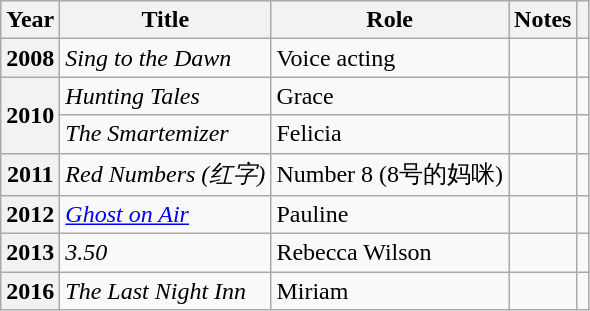<table class="wikitable plainrowheaders sortable">
<tr>
<th scope="col">Year</th>
<th scope="col">Title</th>
<th scope="col">Role</th>
<th scope="col" class="unsortable">Notes</th>
<th scope="col" class="unsortable"></th>
</tr>
<tr>
<th scope="row">2008</th>
<td scope="row"><em>Sing to the Dawn</em></td>
<td>Voice acting</td>
<td></td>
<td></td>
</tr>
<tr>
<th scope="row" rowspan="2">2010</th>
<td scope="row"><em>Hunting Tales</em></td>
<td>Grace</td>
<td></td>
<td></td>
</tr>
<tr>
<td scope="row"><em>The Smartemizer</em></td>
<td>Felicia</td>
<td></td>
<td></td>
</tr>
<tr>
<th scope="row">2011</th>
<td scope="row"><em>Red Numbers (红字) </em></td>
<td>Number 8 (8号的妈咪)</td>
<td></td>
<td></td>
</tr>
<tr>
<th scope="row">2012</th>
<td><em><a href='#'>Ghost on Air</a></em></td>
<td>Pauline</td>
<td></td>
<td></td>
</tr>
<tr>
<th scope="row">2013</th>
<td><em>3.50</em></td>
<td>Rebecca Wilson</td>
<td></td>
<td></td>
</tr>
<tr>
<th scope="row">2016</th>
<td><em>The Last Night Inn</em></td>
<td>Miriam</td>
<td></td>
<td></td>
</tr>
</table>
